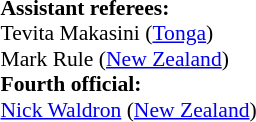<table style="width:100%; font-size:90%;">
<tr>
<td><br><strong>Assistant referees:</strong>
<br>Tevita Makasini (<a href='#'>Tonga</a>)
<br>Mark Rule (<a href='#'>New Zealand</a>)
<br><strong>Fourth official:</strong>
<br><a href='#'>Nick Waldron</a> (<a href='#'>New Zealand</a>)</td>
</tr>
</table>
